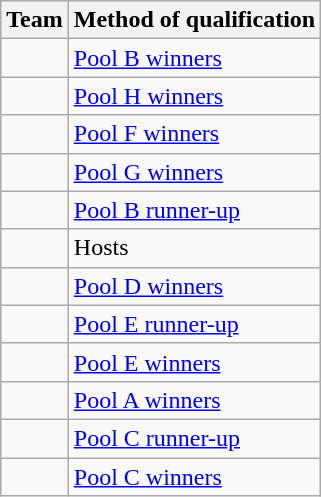<table class="wikitable">
<tr>
<th>Team</th>
<th>Method of qualification</th>
</tr>
<tr>
<td></td>
<td><a href='#'>Pool B winners</a></td>
</tr>
<tr>
<td></td>
<td><a href='#'>Pool H winners</a></td>
</tr>
<tr>
<td></td>
<td><a href='#'>Pool F winners</a></td>
</tr>
<tr>
<td></td>
<td><a href='#'>Pool G winners</a></td>
</tr>
<tr>
<td></td>
<td><a href='#'>Pool B runner-up</a></td>
</tr>
<tr>
<td></td>
<td>Hosts</td>
</tr>
<tr>
<td></td>
<td><a href='#'>Pool D winners</a></td>
</tr>
<tr>
<td></td>
<td><a href='#'>Pool E runner-up</a></td>
</tr>
<tr>
<td></td>
<td><a href='#'>Pool E winners</a></td>
</tr>
<tr>
<td></td>
<td><a href='#'>Pool A winners</a></td>
</tr>
<tr>
<td></td>
<td><a href='#'>Pool C runner-up</a></td>
</tr>
<tr>
<td></td>
<td><a href='#'>Pool C winners</a></td>
</tr>
</table>
